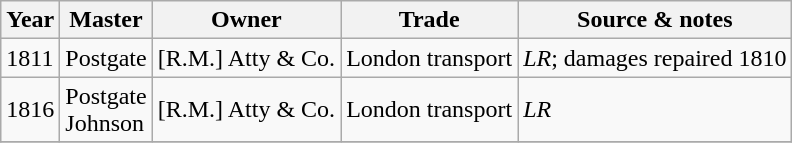<table class=" wikitable">
<tr>
<th>Year</th>
<th>Master</th>
<th>Owner</th>
<th>Trade</th>
<th>Source & notes</th>
</tr>
<tr>
<td>1811</td>
<td>Postgate</td>
<td>[R.M.] Atty & Co.</td>
<td>London transport</td>
<td><em>LR</em>; damages repaired 1810</td>
</tr>
<tr>
<td>1816</td>
<td>Postgate<br>Johnson</td>
<td>[R.M.] Atty & Co.</td>
<td>London transport</td>
<td><em>LR</em></td>
</tr>
<tr>
</tr>
</table>
